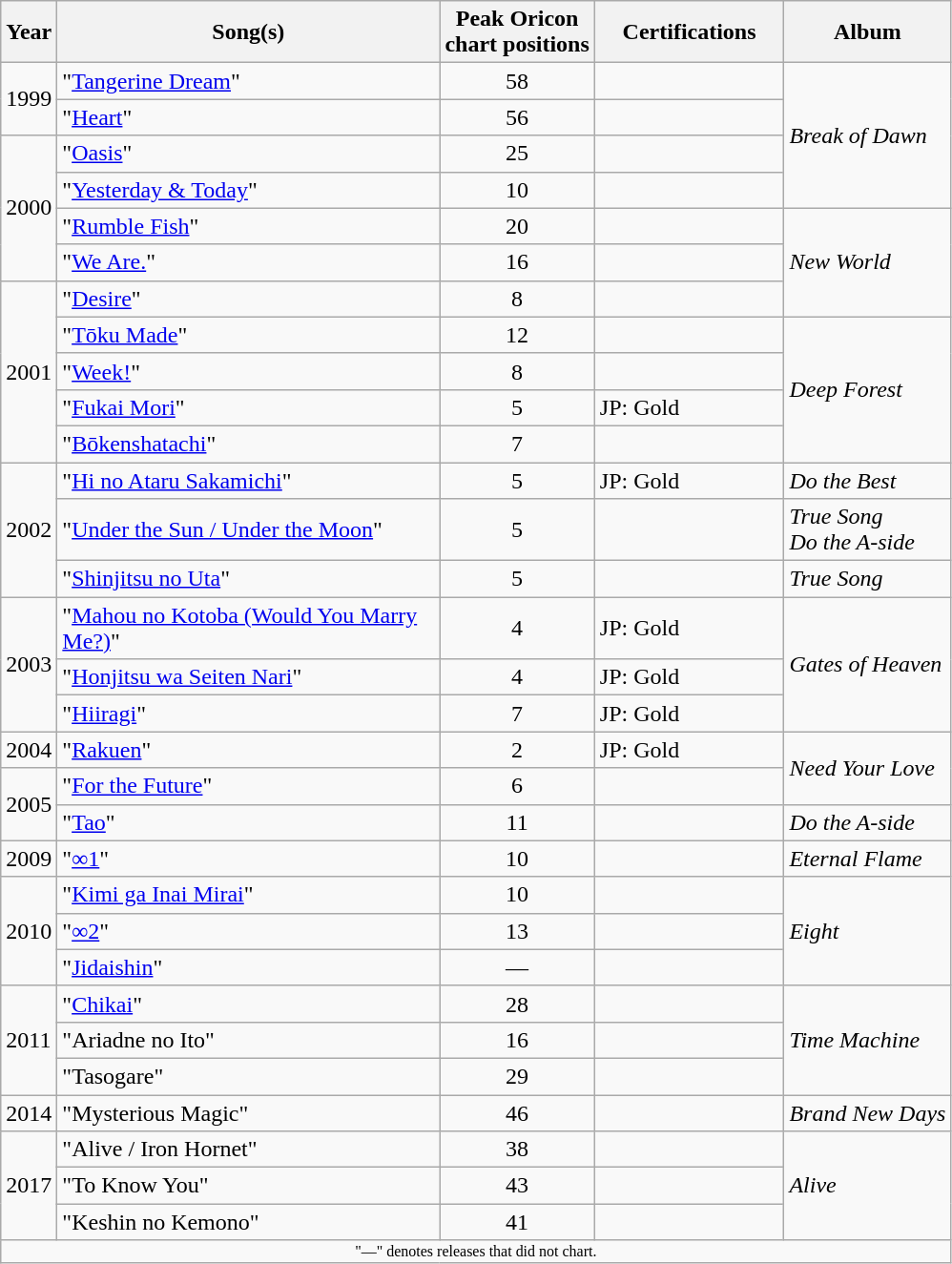<table class="wikitable" border="1">
<tr>
<th rowspan="1">Year</th>
<th rowspan="1" width="260">Song(s)</th>
<th colspan="1">Peak Oricon<br> chart positions</th>
<th rowspan="1" width="125">Certifications</th>
<th rowspan="1">Album</th>
</tr>
<tr>
<td rowspan="2">1999</td>
<td align="left">"<a href='#'>Tangerine Dream</a>"</td>
<td align="center">58</td>
<td></td>
<td rowspan="4"><em>Break of Dawn</em></td>
</tr>
<tr>
<td align="left">"<a href='#'>Heart</a>"</td>
<td align="center">56</td>
<td></td>
</tr>
<tr>
<td rowspan="4">2000</td>
<td align="left">"<a href='#'>Oasis</a>"</td>
<td align="center">25</td>
<td></td>
</tr>
<tr>
<td align="left">"<a href='#'>Yesterday & Today</a>"</td>
<td align="center">10</td>
<td></td>
</tr>
<tr>
<td align="left">"<a href='#'>Rumble Fish</a>"</td>
<td align="center">20</td>
<td></td>
<td rowspan="3"><em>New World</em></td>
</tr>
<tr>
<td align="left">"<a href='#'>We Are.</a>"</td>
<td align="center">16</td>
<td></td>
</tr>
<tr>
<td rowspan="5">2001</td>
<td align="left">"<a href='#'>Desire</a>"</td>
<td align="center">8</td>
<td></td>
</tr>
<tr>
<td align="left">"<a href='#'>Tōku Made</a>"</td>
<td align="center">12</td>
<td></td>
<td rowspan="4"><em>Deep Forest</em></td>
</tr>
<tr>
<td align="left">"<a href='#'>Week!</a>"</td>
<td align="center">8</td>
<td></td>
</tr>
<tr>
<td align="left">"<a href='#'>Fukai Mori</a>"</td>
<td align="center">5</td>
<td>JP: Gold</td>
</tr>
<tr>
<td align="left">"<a href='#'>Bōkenshatachi</a>"</td>
<td align="center">7</td>
<td></td>
</tr>
<tr>
<td rowspan="3">2002</td>
<td align="left">"<a href='#'>Hi no Ataru Sakamichi</a>"</td>
<td align="center">5</td>
<td>JP: Gold</td>
<td><em>Do the Best</em></td>
</tr>
<tr>
<td align="left">"<a href='#'>Under the Sun / Under the Moon</a>"</td>
<td align="center">5</td>
<td></td>
<td><em>True Song</em><br><em>Do the A-side</em></td>
</tr>
<tr>
<td align="left">"<a href='#'>Shinjitsu no Uta</a>"</td>
<td align="center">5</td>
<td></td>
<td><em>True Song</em></td>
</tr>
<tr>
<td rowspan="3">2003</td>
<td align="left">"<a href='#'>Mahou no Kotoba (Would You Marry Me?)</a>"</td>
<td align="center">4</td>
<td>JP: Gold</td>
<td rowspan="3"><em>Gates of Heaven</em></td>
</tr>
<tr>
<td align="left">"<a href='#'>Honjitsu wa Seiten Nari</a>"</td>
<td align="center">4</td>
<td>JP: Gold</td>
</tr>
<tr>
<td align="left">"<a href='#'>Hiiragi</a>"</td>
<td align="center">7</td>
<td>JP: Gold</td>
</tr>
<tr>
<td>2004</td>
<td align="left">"<a href='#'>Rakuen</a>"</td>
<td align="center">2</td>
<td>JP: Gold</td>
<td rowspan="2"><em>Need Your Love</em></td>
</tr>
<tr>
<td rowspan="2">2005</td>
<td align="left">"<a href='#'>For the Future</a>"</td>
<td align="center">6</td>
<td></td>
</tr>
<tr>
<td align="left">"<a href='#'>Tao</a>"</td>
<td align="center">11</td>
<td></td>
<td><em>Do the A-side</em></td>
</tr>
<tr>
<td>2009</td>
<td align="left">"<a href='#'>∞1</a>"</td>
<td align="center">10</td>
<td></td>
<td><em>Eternal Flame</em></td>
</tr>
<tr>
<td rowspan="3">2010</td>
<td align="left">"<a href='#'>Kimi ga Inai Mirai</a>"</td>
<td align="center">10</td>
<td></td>
<td rowspan="3"><em>Eight</em></td>
</tr>
<tr>
<td align="left">"<a href='#'>∞2</a>"</td>
<td align="center">13</td>
<td></td>
</tr>
<tr>
<td align="left">"<a href='#'>Jidaishin</a>"</td>
<td align="center">—</td>
<td></td>
</tr>
<tr>
<td rowspan="3">2011</td>
<td align="left">"<a href='#'>Chikai</a>"</td>
<td align="center">28</td>
<td></td>
<td rowspan="3"><em>Time Machine</em></td>
</tr>
<tr>
<td align="left">"Ariadne no Ito"</td>
<td align="center">16</td>
<td></td>
</tr>
<tr>
<td align="left">"Tasogare"</td>
<td align="center">29</td>
<td></td>
</tr>
<tr>
<td>2014</td>
<td align="left">"Mysterious Magic"</td>
<td align="center">46</td>
<td></td>
<td><em>Brand New Days</em></td>
</tr>
<tr>
<td rowspan="3">2017</td>
<td align="left">"Alive / Iron Hornet"</td>
<td align="center">38</td>
<td></td>
<td rowspan="3"><em>Alive</em></td>
</tr>
<tr>
<td align="left">"To Know You"</td>
<td align="center">43</td>
<td></td>
</tr>
<tr>
<td align="left">"Keshin no Kemono"</td>
<td align="center">41</td>
<td></td>
</tr>
<tr>
<td align="center" colspan="13" style="font-size: 8pt">"—" denotes releases that did not chart.</td>
</tr>
</table>
